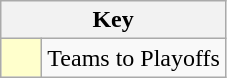<table class="wikitable" style="text-align: center;">
<tr>
<th colspan="2">Key</th>
</tr>
<tr>
<td style="background:#ffffcc; width:20px;"></td>
<td align="left">Teams to Playoffs</td>
</tr>
</table>
